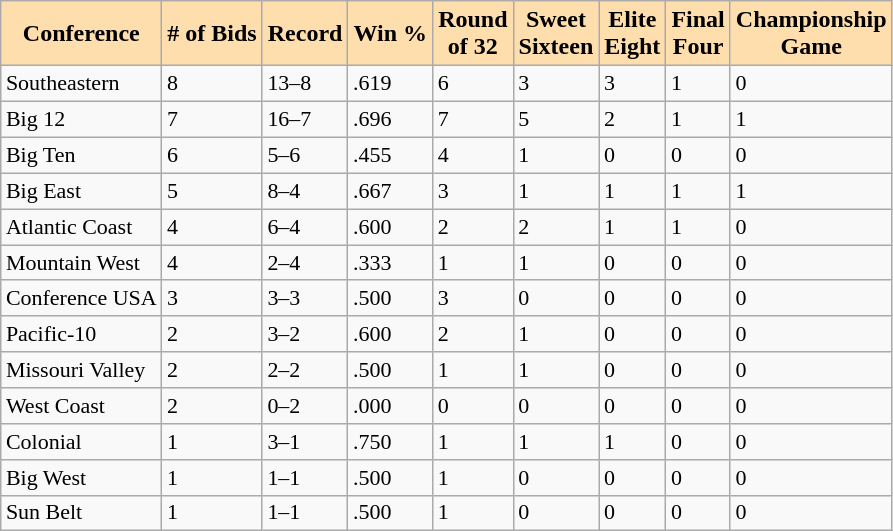<table class="wikitable sortable">
<tr>
<th style="background-color:#FFDEAD;">Conference</th>
<th style="background-color:#FFDEAD;"># of Bids</th>
<th style="background-color:#FFDEAD;">Record</th>
<th style="background-color:#FFDEAD;">Win %</th>
<th style="background-color:#FFDEAD;">Round<br> of 32</th>
<th style="background-color:#FFDEAD;">Sweet<br> Sixteen</th>
<th style="background-color:#FFDEAD;">Elite<br> Eight</th>
<th style="background-color:#FFDEAD;">Final<br> Four</th>
<th style="background-color:#FFDEAD;">Championship<br> Game</th>
</tr>
<tr style="font-size:11pt"  valign="bottom">
<td height="15">Southeastern</td>
<td>8</td>
<td>13–8</td>
<td>.619</td>
<td>6</td>
<td>3</td>
<td>3</td>
<td>1</td>
<td>0</td>
</tr>
<tr style="font-size:11pt"  valign="bottom">
<td height="15">Big 12</td>
<td>7</td>
<td>16–7</td>
<td>.696</td>
<td>7</td>
<td>5</td>
<td>2</td>
<td>1</td>
<td>1</td>
</tr>
<tr style="font-size:11pt"  valign="bottom">
<td height="15">Big Ten</td>
<td>6</td>
<td>5–6</td>
<td>.455</td>
<td>4</td>
<td>1</td>
<td>0</td>
<td>0</td>
<td>0</td>
</tr>
<tr style="font-size:11pt"  valign="bottom">
<td height="15">Big East</td>
<td>5</td>
<td>8–4</td>
<td>.667</td>
<td>3</td>
<td>1</td>
<td>1</td>
<td>1</td>
<td>1</td>
</tr>
<tr style="font-size:11pt"  valign="bottom">
<td height="15">Atlantic Coast</td>
<td>4</td>
<td>6–4</td>
<td>.600</td>
<td>2</td>
<td>2</td>
<td>1</td>
<td>1</td>
<td>0</td>
</tr>
<tr style="font-size:11pt"  valign="bottom">
<td height="15">Mountain West</td>
<td>4</td>
<td>2–4</td>
<td>.333</td>
<td>1</td>
<td>1</td>
<td>0</td>
<td>0</td>
<td>0</td>
</tr>
<tr style="font-size:11pt"  valign="bottom">
<td height="15">Conference USA</td>
<td>3</td>
<td>3–3</td>
<td>.500</td>
<td>3</td>
<td>0</td>
<td>0</td>
<td>0</td>
<td>0</td>
</tr>
<tr style="font-size:11pt"  valign="bottom">
<td height="15">Pacific-10</td>
<td>2</td>
<td>3–2</td>
<td>.600</td>
<td>2</td>
<td>1</td>
<td>0</td>
<td>0</td>
<td>0</td>
</tr>
<tr style="font-size:11pt"  valign="bottom">
<td height="15">Missouri Valley</td>
<td>2</td>
<td>2–2</td>
<td>.500</td>
<td>1</td>
<td>1</td>
<td>0</td>
<td>0</td>
<td>0</td>
</tr>
<tr style="font-size:11pt"  valign="bottom">
<td height="15">West Coast</td>
<td>2</td>
<td>0–2</td>
<td>.000</td>
<td>0</td>
<td>0</td>
<td>0</td>
<td>0</td>
<td>0</td>
</tr>
<tr style="font-size:11pt"  valign="bottom">
<td height="15">Colonial</td>
<td>1</td>
<td>3–1</td>
<td>.750</td>
<td>1</td>
<td>1</td>
<td>1</td>
<td>0</td>
<td>0</td>
</tr>
<tr style="font-size:11pt"  valign="bottom">
<td height="15">Big West</td>
<td>1</td>
<td>1–1</td>
<td>.500</td>
<td>1</td>
<td>0</td>
<td>0</td>
<td>0</td>
<td>0</td>
</tr>
<tr style="font-size:11pt"  valign="bottom">
<td height="15">Sun Belt</td>
<td>1</td>
<td>1–1</td>
<td>.500</td>
<td>1</td>
<td>0</td>
<td>0</td>
<td>0</td>
<td>0</td>
</tr>
</table>
